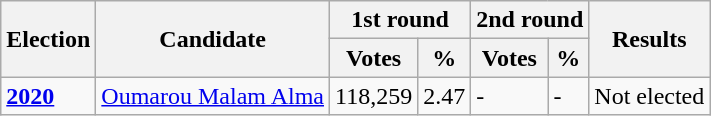<table class="wikitable">
<tr>
<th rowspan="2">Election</th>
<th rowspan="2">Candidate</th>
<th colspan="2">1st round</th>
<th colspan="2">2nd round</th>
<th rowspan="2">Results</th>
</tr>
<tr>
<th>Votes</th>
<th>%</th>
<th>Votes</th>
<th>%</th>
</tr>
<tr>
<td><strong><a href='#'>2020</a></strong></td>
<td><a href='#'>Oumarou Malam Alma</a></td>
<td>118,259</td>
<td>2.47</td>
<td>-</td>
<td>-</td>
<td>Not elected</td>
</tr>
</table>
